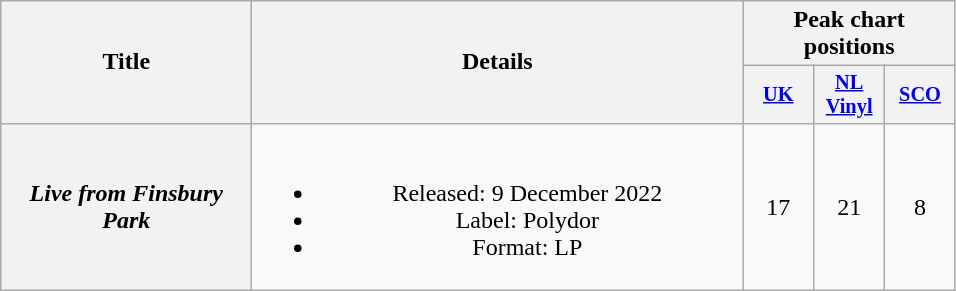<table class="wikitable plainrowheaders" style="text-align:center;">
<tr>
<th scope="col" rowspan="2" style="width:10em;">Title</th>
<th scope="col" rowspan="2" style="width:20em;">Details</th>
<th scope="col" colspan="3">Peak chart positions</th>
</tr>
<tr>
<th scope="col" style="width:3em;font-size:85%;"><a href='#'>UK</a><br></th>
<th scope="col" style="width:3em;font-size:85%;"><a href='#'>NL<br>Vinyl</a><br></th>
<th scope="col" style="width:3em;font-size:85%;"><a href='#'>SCO</a><br></th>
</tr>
<tr>
<th scope="row"><em>Live from Finsbury Park</em></th>
<td><br><ul><li>Released: 9 December 2022</li><li>Label: Polydor</li><li>Format: LP</li></ul></td>
<td>17</td>
<td>21</td>
<td>8</td>
</tr>
</table>
